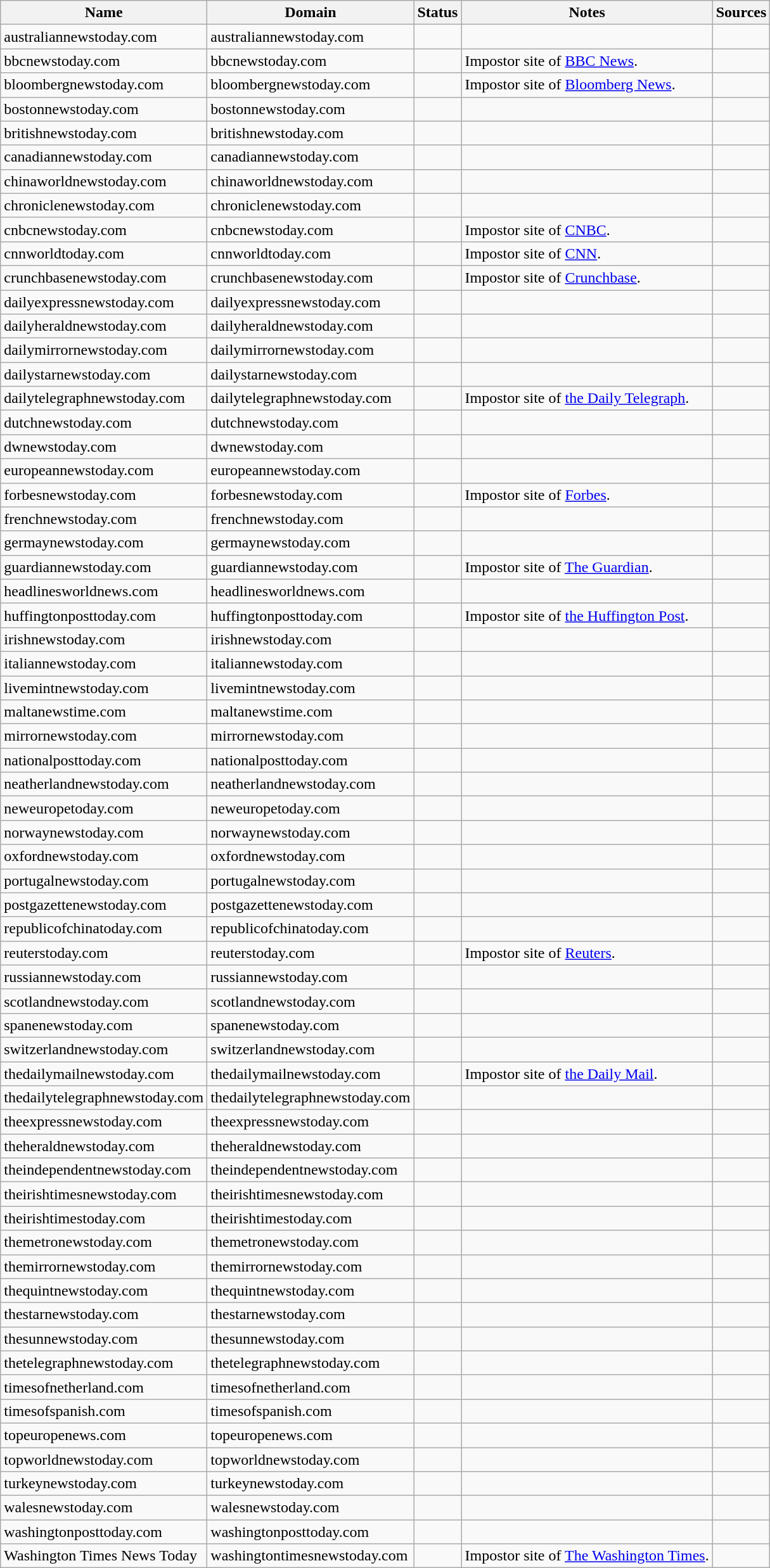<table class="wikitable sortable mw-collapsible">
<tr>
<th>Name</th>
<th>Domain</th>
<th>Status</th>
<th class="sortable">Notes</th>
<th class="unsortable">Sources</th>
</tr>
<tr>
<td>australiannewstoday.com</td>
<td>australiannewstoday.com</td>
<td></td>
<td></td>
<td></td>
</tr>
<tr>
<td>bbcnewstoday.com</td>
<td>bbcnewstoday.com</td>
<td></td>
<td>Impostor site of <a href='#'>BBC News</a>.</td>
<td></td>
</tr>
<tr>
<td>bloombergnewstoday.com</td>
<td>bloombergnewstoday.com</td>
<td></td>
<td>Impostor site of <a href='#'>Bloomberg News</a>.</td>
<td></td>
</tr>
<tr>
<td>bostonnewstoday.com</td>
<td>bostonnewstoday.com</td>
<td></td>
<td></td>
<td></td>
</tr>
<tr>
<td>britishnewstoday.com</td>
<td>britishnewstoday.com</td>
<td></td>
<td></td>
<td></td>
</tr>
<tr>
<td>canadiannewstoday.com</td>
<td>canadiannewstoday.com</td>
<td></td>
<td></td>
<td></td>
</tr>
<tr>
<td>chinaworldnewstoday.com</td>
<td>chinaworldnewstoday.com</td>
<td></td>
<td></td>
<td></td>
</tr>
<tr>
<td>chroniclenewstoday.com</td>
<td>chroniclenewstoday.com</td>
<td></td>
<td></td>
<td></td>
</tr>
<tr>
<td>cnbcnewstoday.com</td>
<td>cnbcnewstoday.com</td>
<td></td>
<td>Impostor site of <a href='#'>CNBC</a>.</td>
<td></td>
</tr>
<tr>
<td>cnnworldtoday.com</td>
<td>cnnworldtoday.com</td>
<td></td>
<td>Impostor site of <a href='#'>CNN</a>.</td>
<td></td>
</tr>
<tr>
<td>crunchbasenewstoday.com</td>
<td>crunchbasenewstoday.com</td>
<td></td>
<td>Impostor site of <a href='#'>Crunchbase</a>.</td>
<td></td>
</tr>
<tr>
<td>dailyexpressnewstoday.com</td>
<td>dailyexpressnewstoday.com</td>
<td></td>
<td></td>
<td></td>
</tr>
<tr>
<td>dailyheraldnewstoday.com</td>
<td>dailyheraldnewstoday.com</td>
<td></td>
<td></td>
<td></td>
</tr>
<tr>
<td>dailymirrornewstoday.com</td>
<td>dailymirrornewstoday.com</td>
<td></td>
<td></td>
<td></td>
</tr>
<tr>
<td>dailystarnewstoday.com</td>
<td>dailystarnewstoday.com</td>
<td></td>
<td></td>
<td></td>
</tr>
<tr>
<td>dailytelegraphnewstoday.com</td>
<td>dailytelegraphnewstoday.com</td>
<td></td>
<td>Impostor site of <a href='#'>the Daily Telegraph</a>.</td>
<td></td>
</tr>
<tr>
<td>dutchnewstoday.com</td>
<td>dutchnewstoday.com</td>
<td></td>
<td></td>
<td></td>
</tr>
<tr>
<td>dwnewstoday.com</td>
<td>dwnewstoday.com</td>
<td></td>
<td></td>
<td></td>
</tr>
<tr>
<td>europeannewstoday.com</td>
<td>europeannewstoday.com</td>
<td></td>
<td></td>
<td></td>
</tr>
<tr>
<td>forbesnewstoday.com</td>
<td>forbesnewstoday.com</td>
<td></td>
<td>Impostor site of <a href='#'>Forbes</a>.</td>
<td></td>
</tr>
<tr>
<td>frenchnewstoday.com</td>
<td>frenchnewstoday.com</td>
<td></td>
<td></td>
<td></td>
</tr>
<tr>
<td>germaynewstoday.com</td>
<td>germaynewstoday.com</td>
<td></td>
<td></td>
<td></td>
</tr>
<tr>
<td>guardiannewstoday.com</td>
<td>guardiannewstoday.com</td>
<td></td>
<td>Impostor site of <a href='#'>The Guardian</a>.</td>
<td></td>
</tr>
<tr>
<td>headlinesworldnews.com</td>
<td>headlinesworldnews.com</td>
<td></td>
<td></td>
<td></td>
</tr>
<tr>
<td>huffingtonposttoday.com</td>
<td>huffingtonposttoday.com</td>
<td></td>
<td>Impostor site of <a href='#'>the Huffington Post</a>.</td>
<td></td>
</tr>
<tr>
<td>irishnewstoday.com</td>
<td>irishnewstoday.com</td>
<td></td>
<td></td>
<td></td>
</tr>
<tr>
<td>italiannewstoday.com</td>
<td>italiannewstoday.com</td>
<td></td>
<td></td>
<td></td>
</tr>
<tr>
<td>livemintnewstoday.com</td>
<td>livemintnewstoday.com</td>
<td></td>
<td></td>
<td></td>
</tr>
<tr>
<td>maltanewstime.com</td>
<td>maltanewstime.com</td>
<td></td>
<td></td>
<td></td>
</tr>
<tr>
<td>mirrornewstoday.com</td>
<td>mirrornewstoday.com</td>
<td></td>
<td></td>
<td></td>
</tr>
<tr>
<td>nationalposttoday.com</td>
<td>nationalposttoday.com</td>
<td></td>
<td></td>
<td></td>
</tr>
<tr>
<td>neatherlandnewstoday.com</td>
<td>neatherlandnewstoday.com</td>
<td></td>
<td></td>
<td></td>
</tr>
<tr>
<td>neweuropetoday.com</td>
<td>neweuropetoday.com</td>
<td></td>
<td></td>
<td></td>
</tr>
<tr>
<td>norwaynewstoday.com</td>
<td>norwaynewstoday.com</td>
<td></td>
<td></td>
<td></td>
</tr>
<tr>
<td>oxfordnewstoday.com</td>
<td>oxfordnewstoday.com</td>
<td></td>
<td></td>
<td></td>
</tr>
<tr>
<td>portugalnewstoday.com</td>
<td>portugalnewstoday.com</td>
<td></td>
<td></td>
<td></td>
</tr>
<tr>
<td>postgazettenewstoday.com</td>
<td>postgazettenewstoday.com</td>
<td></td>
<td></td>
<td></td>
</tr>
<tr>
<td>republicofchinatoday.com</td>
<td>republicofchinatoday.com</td>
<td></td>
<td></td>
<td></td>
</tr>
<tr>
<td>reuterstoday.com</td>
<td>reuterstoday.com</td>
<td></td>
<td>Impostor site of <a href='#'>Reuters</a>.</td>
<td></td>
</tr>
<tr>
<td>russiannewstoday.com</td>
<td>russiannewstoday.com</td>
<td></td>
<td></td>
<td></td>
</tr>
<tr>
<td>scotlandnewstoday.com</td>
<td>scotlandnewstoday.com</td>
<td></td>
<td></td>
<td></td>
</tr>
<tr>
<td>spanenewstoday.com</td>
<td>spanenewstoday.com</td>
<td></td>
<td></td>
<td></td>
</tr>
<tr>
<td>switzerlandnewstoday.com</td>
<td>switzerlandnewstoday.com</td>
<td></td>
<td></td>
<td></td>
</tr>
<tr>
<td>thedailymailnewstoday.com</td>
<td>thedailymailnewstoday.com</td>
<td></td>
<td>Impostor site of <a href='#'>the Daily Mail</a>.</td>
<td></td>
</tr>
<tr>
<td>thedailytelegraphnewstoday.com</td>
<td>thedailytelegraphnewstoday.com</td>
<td></td>
<td></td>
<td></td>
</tr>
<tr>
<td>theexpressnewstoday.com</td>
<td>theexpressnewstoday.com</td>
<td></td>
<td></td>
<td></td>
</tr>
<tr>
<td>theheraldnewstoday.com</td>
<td>theheraldnewstoday.com</td>
<td></td>
<td></td>
<td></td>
</tr>
<tr>
<td>theindependentnewstoday.com</td>
<td>theindependentnewstoday.com</td>
<td></td>
<td></td>
<td></td>
</tr>
<tr>
<td>theirishtimesnewstoday.com</td>
<td>theirishtimesnewstoday.com</td>
<td></td>
<td></td>
<td></td>
</tr>
<tr>
<td>theirishtimestoday.com</td>
<td>theirishtimestoday.com</td>
<td></td>
<td></td>
<td></td>
</tr>
<tr>
<td>themetronewstoday.com</td>
<td>themetronewstoday.com</td>
<td></td>
<td></td>
<td></td>
</tr>
<tr>
<td>themirrornewstoday.com</td>
<td>themirrornewstoday.com</td>
<td></td>
<td></td>
<td></td>
</tr>
<tr>
<td>thequintnewstoday.com</td>
<td>thequintnewstoday.com</td>
<td></td>
<td></td>
<td></td>
</tr>
<tr>
<td>thestarnewstoday.com</td>
<td>thestarnewstoday.com</td>
<td></td>
<td></td>
<td></td>
</tr>
<tr>
<td>thesunnewstoday.com</td>
<td>thesunnewstoday.com</td>
<td></td>
<td></td>
<td></td>
</tr>
<tr>
<td>thetelegraphnewstoday.com</td>
<td>thetelegraphnewstoday.com</td>
<td></td>
<td></td>
<td></td>
</tr>
<tr>
<td>timesofnetherland.com</td>
<td>timesofnetherland.com</td>
<td></td>
<td></td>
<td></td>
</tr>
<tr>
<td>timesofspanish.com</td>
<td>timesofspanish.com</td>
<td></td>
<td></td>
<td></td>
</tr>
<tr>
<td>topeuropenews.com</td>
<td>topeuropenews.com</td>
<td></td>
<td></td>
<td></td>
</tr>
<tr>
<td>topworldnewstoday.com</td>
<td>topworldnewstoday.com</td>
<td></td>
<td></td>
<td></td>
</tr>
<tr>
<td>turkeynewstoday.com</td>
<td>turkeynewstoday.com</td>
<td></td>
<td></td>
<td></td>
</tr>
<tr>
<td>walesnewstoday.com</td>
<td>walesnewstoday.com</td>
<td></td>
<td></td>
<td></td>
</tr>
<tr>
<td>washingtonposttoday.com</td>
<td>washingtonposttoday.com</td>
<td></td>
<td></td>
<td></td>
</tr>
<tr>
<td>Washington Times News Today</td>
<td>washingtontimesnewstoday.com</td>
<td></td>
<td>Impostor site of <a href='#'>The Washington Times</a>.</td>
<td></td>
</tr>
</table>
